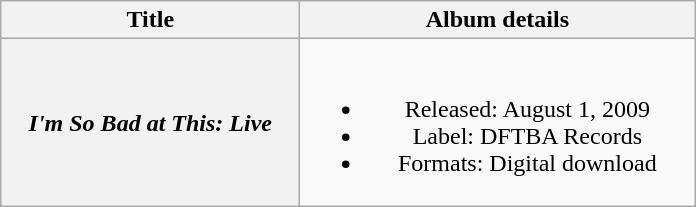<table class="wikitable plainrowheaders" style="text-align:center;" border="1">
<tr>
<th scope="col" rowspan="1" style="width:12em;">Title</th>
<th scope="col" rowspan="1" style="width:16em;">Album details</th>
</tr>
<tr>
<th scope="row"><em>I'm So Bad at This: Live</em></th>
<td><br><ul><li>Released: August 1, 2009</li><li>Label: DFTBA Records</li><li>Formats: Digital download</li></ul></td>
</tr>
</table>
